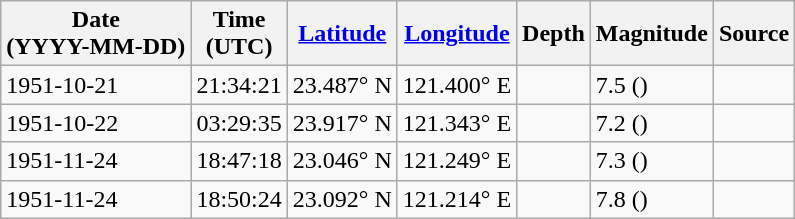<table class="wikitable sortable" border="1">
<tr>
<th>Date <br>(YYYY-MM-DD)</th>
<th>Time <br>(UTC)</th>
<th><a href='#'>Latitude</a></th>
<th><a href='#'>Longitude</a></th>
<th>Depth</th>
<th>Magnitude</th>
<th>Source</th>
</tr>
<tr>
<td>1951-10-21</td>
<td>21:34:21</td>
<td>23.487° N</td>
<td>121.400° E</td>
<td></td>
<td>7.5 ()</td>
<td></td>
</tr>
<tr>
<td>1951-10-22</td>
<td>03:29:35</td>
<td>23.917° N</td>
<td>121.343° E</td>
<td></td>
<td>7.2 ()</td>
<td></td>
</tr>
<tr>
<td>1951-11-24</td>
<td>18:47:18</td>
<td>23.046° N</td>
<td>121.249° E</td>
<td></td>
<td>7.3 ()</td>
<td></td>
</tr>
<tr>
<td>1951-11-24</td>
<td>18:50:24</td>
<td>23.092° N</td>
<td>121.214° E</td>
<td></td>
<td>7.8 ()</td>
<td></td>
</tr>
</table>
